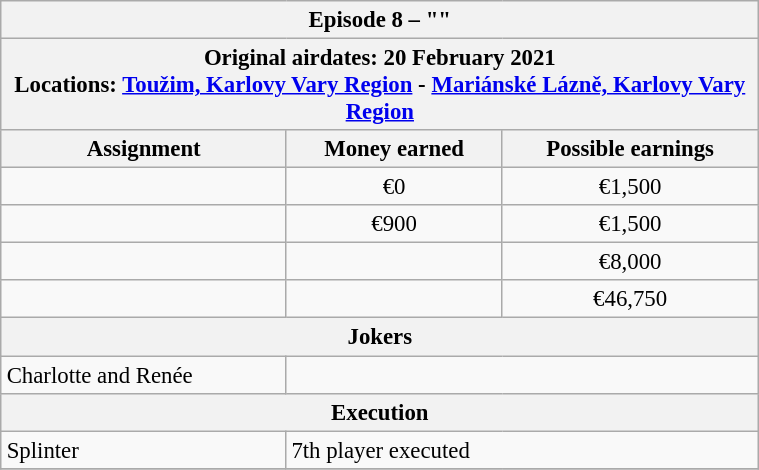<table class="wikitable" style="font-size: 95%; margin: 10px" align="right" width="40%">
<tr>
<th colspan=3>Episode 8 – ""</th>
</tr>
<tr>
<th colspan=3>Original airdates: 20 February 2021<br>Locations: <a href='#'>Toužim, Karlovy Vary Region</a> - <a href='#'>Mariánské Lázně, Karlovy Vary Region</a></th>
</tr>
<tr>
<th>Assignment</th>
<th>Money earned</th>
<th>Possible earnings</th>
</tr>
<tr>
<td></td>
<td align="center">€0</td>
<td align="center">€1,500</td>
</tr>
<tr>
<td></td>
<td align="center">€900</td>
<td align="center">€1,500</td>
</tr>
<tr>
<td></td>
<td align="center"></td>
<td align="center">€8,000</td>
</tr>
<tr>
<td><strong></strong></td>
<td align="center"><strong></strong></td>
<td align="center">€46,750</td>
</tr>
<tr>
<th colspan=3>Jokers</th>
</tr>
<tr>
<td>Charlotte and Renée</td>
<td colspan=2></td>
</tr>
<tr>
<th colspan=3>Execution</th>
</tr>
<tr>
<td>Splinter</td>
<td colspan=2>7th player executed</td>
</tr>
<tr>
</tr>
</table>
